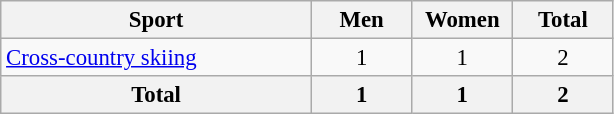<table class="wikitable" style="text-align:center; font-size: 95%">
<tr>
<th width=200>Sport</th>
<th width=60>Men</th>
<th width=60>Women</th>
<th width=60>Total</th>
</tr>
<tr>
<td align=left><a href='#'>Cross-country skiing</a></td>
<td>1</td>
<td>1</td>
<td>2</td>
</tr>
<tr>
<th>Total</th>
<th>1</th>
<th>1</th>
<th>2</th>
</tr>
</table>
